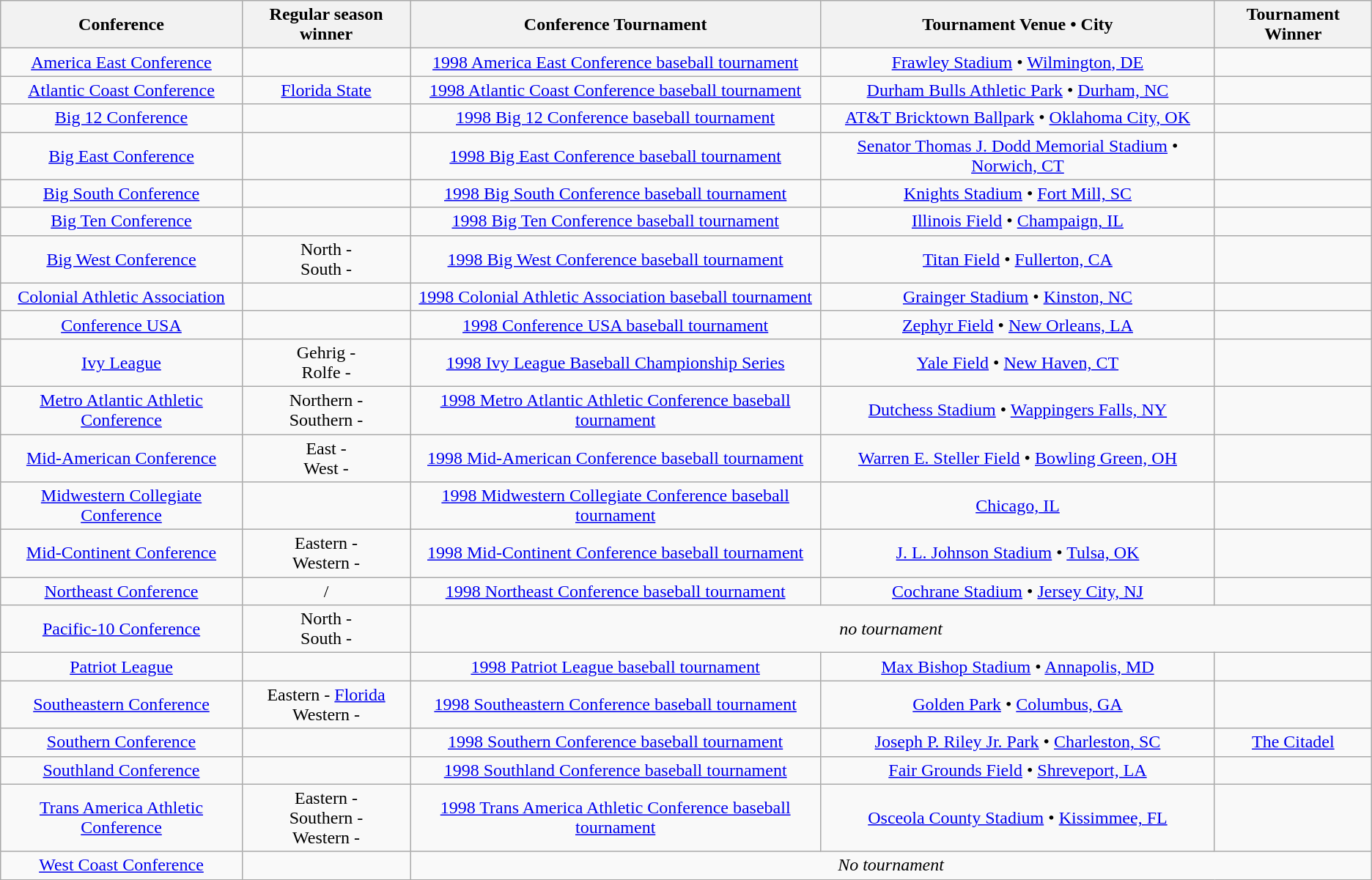<table class="wikitable" style="text-align:center;">
<tr>
<th>Conference</th>
<th>Regular season winner</th>
<th>Conference Tournament</th>
<th>Tournament Venue • City</th>
<th>Tournament Winner</th>
</tr>
<tr>
<td><a href='#'>America East Conference</a></td>
<td></td>
<td><a href='#'>1998 America East Conference baseball tournament</a></td>
<td><a href='#'>Frawley Stadium</a> • <a href='#'>Wilmington, DE</a></td>
<td></td>
</tr>
<tr>
<td><a href='#'>Atlantic Coast Conference</a></td>
<td><a href='#'>Florida State</a></td>
<td><a href='#'>1998 Atlantic Coast Conference baseball tournament</a></td>
<td><a href='#'>Durham Bulls Athletic Park</a> • <a href='#'>Durham, NC</a></td>
<td></td>
</tr>
<tr>
<td><a href='#'>Big 12 Conference</a></td>
<td></td>
<td><a href='#'>1998 Big 12 Conference baseball tournament</a></td>
<td><a href='#'>AT&T Bricktown Ballpark</a> • <a href='#'>Oklahoma City, OK</a></td>
<td></td>
</tr>
<tr>
<td><a href='#'>Big East Conference</a></td>
<td></td>
<td><a href='#'>1998 Big East Conference baseball tournament</a></td>
<td><a href='#'>Senator Thomas J. Dodd Memorial Stadium</a> • <a href='#'>Norwich, CT</a></td>
<td></td>
</tr>
<tr>
<td><a href='#'>Big South Conference</a></td>
<td></td>
<td><a href='#'>1998 Big South Conference baseball tournament</a></td>
<td><a href='#'>Knights Stadium</a> • <a href='#'>Fort Mill, SC</a></td>
<td></td>
</tr>
<tr>
<td><a href='#'>Big Ten Conference</a></td>
<td></td>
<td><a href='#'>1998 Big Ten Conference baseball tournament</a></td>
<td><a href='#'>Illinois Field</a> • <a href='#'>Champaign, IL</a></td>
<td></td>
</tr>
<tr>
<td><a href='#'>Big West Conference</a></td>
<td>North - <br>South - </td>
<td><a href='#'>1998 Big West Conference baseball tournament</a></td>
<td><a href='#'>Titan Field</a> • <a href='#'>Fullerton, CA</a></td>
<td></td>
</tr>
<tr>
<td><a href='#'>Colonial Athletic Association</a></td>
<td></td>
<td><a href='#'>1998 Colonial Athletic Association baseball tournament</a></td>
<td><a href='#'>Grainger Stadium</a> • <a href='#'>Kinston, NC</a></td>
<td></td>
</tr>
<tr>
<td><a href='#'>Conference USA</a></td>
<td></td>
<td><a href='#'>1998 Conference USA baseball tournament</a></td>
<td><a href='#'>Zephyr Field</a> • <a href='#'>New Orleans, LA</a></td>
<td></td>
</tr>
<tr>
<td><a href='#'>Ivy League</a></td>
<td>Gehrig - <br>Rolfe - </td>
<td><a href='#'>1998 Ivy League Baseball Championship Series</a></td>
<td><a href='#'>Yale Field</a> • <a href='#'>New Haven, CT</a></td>
<td></td>
</tr>
<tr>
<td><a href='#'>Metro Atlantic Athletic Conference</a></td>
<td>Northern - <br>Southern - </td>
<td><a href='#'>1998 Metro Atlantic Athletic Conference baseball tournament</a></td>
<td><a href='#'>Dutchess Stadium</a> • <a href='#'>Wappingers Falls, NY</a></td>
<td></td>
</tr>
<tr>
<td><a href='#'>Mid-American Conference</a></td>
<td>East - <br>West - </td>
<td><a href='#'>1998 Mid-American Conference baseball tournament</a></td>
<td><a href='#'>Warren E. Steller Field</a> • <a href='#'>Bowling Green, OH</a></td>
<td></td>
</tr>
<tr>
<td><a href='#'>Midwestern Collegiate Conference</a></td>
<td></td>
<td><a href='#'>1998 Midwestern Collegiate Conference baseball tournament</a></td>
<td><a href='#'>Chicago, IL</a></td>
<td></td>
</tr>
<tr>
<td><a href='#'>Mid-Continent Conference</a></td>
<td>Eastern - <br>Western - </td>
<td><a href='#'>1998 Mid-Continent Conference baseball tournament</a></td>
<td><a href='#'>J. L. Johnson Stadium</a> • <a href='#'>Tulsa, OK</a></td>
<td></td>
</tr>
<tr>
<td><a href='#'>Northeast Conference</a></td>
<td>/</td>
<td><a href='#'>1998 Northeast Conference baseball tournament</a></td>
<td><a href='#'>Cochrane Stadium</a> • <a href='#'>Jersey City, NJ</a></td>
<td></td>
</tr>
<tr>
<td><a href='#'>Pacific-10 Conference</a></td>
<td>North - <br>South - </td>
<td colspan=3><em>no tournament</em></td>
</tr>
<tr>
<td><a href='#'>Patriot League</a></td>
<td></td>
<td><a href='#'>1998 Patriot League baseball tournament</a></td>
<td><a href='#'>Max Bishop Stadium</a> • <a href='#'>Annapolis, MD</a></td>
<td></td>
</tr>
<tr>
<td><a href='#'>Southeastern Conference</a></td>
<td>Eastern - <a href='#'>Florida</a><br>Western - </td>
<td><a href='#'>1998 Southeastern Conference baseball tournament</a></td>
<td><a href='#'>Golden Park</a> • <a href='#'>Columbus, GA</a></td>
<td></td>
</tr>
<tr>
<td><a href='#'>Southern Conference</a></td>
<td></td>
<td><a href='#'>1998 Southern Conference baseball tournament</a></td>
<td><a href='#'>Joseph P. Riley Jr. Park</a> • <a href='#'>Charleston, SC</a></td>
<td><a href='#'>The Citadel</a></td>
</tr>
<tr>
<td><a href='#'>Southland Conference</a></td>
<td></td>
<td><a href='#'>1998 Southland Conference baseball tournament</a></td>
<td><a href='#'>Fair Grounds Field</a> • <a href='#'>Shreveport, LA</a></td>
<td></td>
</tr>
<tr>
<td><a href='#'>Trans America Athletic Conference</a></td>
<td>Eastern - <br>Southern - <br>Western - </td>
<td><a href='#'>1998 Trans America Athletic Conference baseball tournament</a></td>
<td><a href='#'>Osceola County Stadium</a> • <a href='#'>Kissimmee, FL</a></td>
<td></td>
</tr>
<tr>
<td><a href='#'>West Coast Conference</a></td>
<td></td>
<td colspan=3><em>No tournament</em></td>
</tr>
</table>
